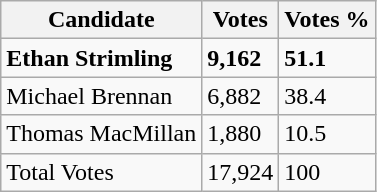<table class="wikitable">
<tr>
<th>Candidate</th>
<th>Votes</th>
<th>Votes %</th>
</tr>
<tr>
<td><strong>Ethan Strimling</strong></td>
<td><strong>9,162</strong></td>
<td><strong>51.1</strong></td>
</tr>
<tr>
<td>Michael Brennan</td>
<td>6,882</td>
<td>38.4</td>
</tr>
<tr>
<td>Thomas MacMillan</td>
<td>1,880</td>
<td>10.5</td>
</tr>
<tr>
<td>Total Votes</td>
<td>17,924</td>
<td>100</td>
</tr>
</table>
